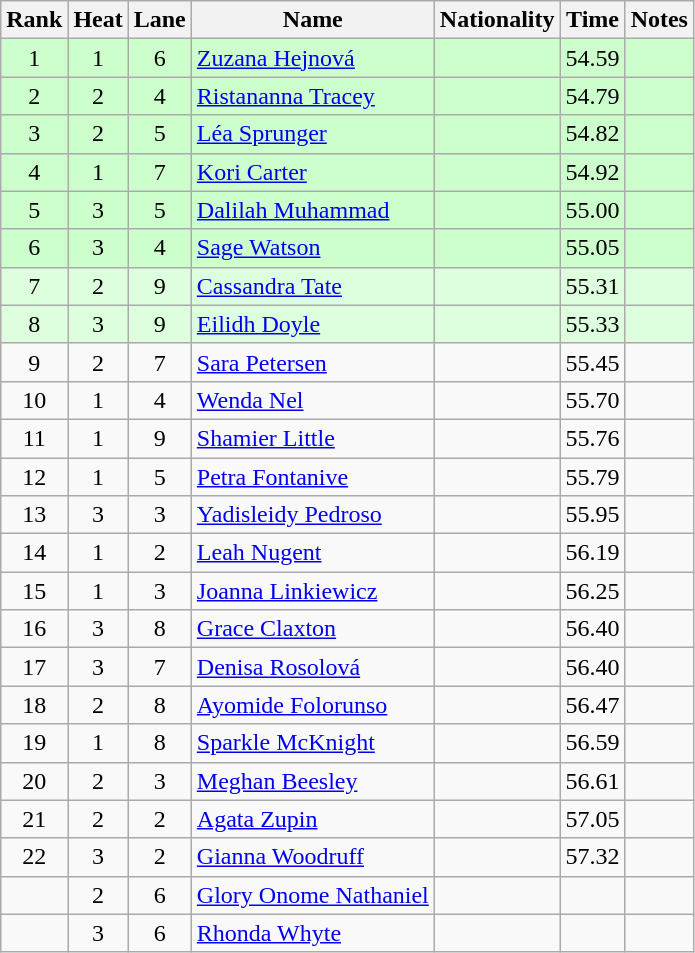<table class="wikitable sortable" style="text-align:center">
<tr>
<th>Rank</th>
<th>Heat</th>
<th>Lane</th>
<th>Name</th>
<th>Nationality</th>
<th>Time</th>
<th>Notes</th>
</tr>
<tr bgcolor=ccffcc>
<td>1</td>
<td>1</td>
<td>6</td>
<td align=left><a href='#'>Zuzana Hejnová</a></td>
<td align=left></td>
<td>54.59</td>
<td></td>
</tr>
<tr bgcolor=ccffcc>
<td>2</td>
<td>2</td>
<td>4</td>
<td align=left><a href='#'>Ristananna Tracey</a></td>
<td align=left></td>
<td>54.79</td>
<td></td>
</tr>
<tr bgcolor=ccffcc>
<td>3</td>
<td>2</td>
<td>5</td>
<td align=left><a href='#'>Léa Sprunger</a></td>
<td align=left></td>
<td>54.82</td>
<td></td>
</tr>
<tr bgcolor=ccffcc>
<td>4</td>
<td>1</td>
<td>7</td>
<td align=left><a href='#'>Kori Carter</a></td>
<td align=left></td>
<td>54.92</td>
<td></td>
</tr>
<tr bgcolor=ccffcc>
<td>5</td>
<td>3</td>
<td>5</td>
<td align=left><a href='#'>Dalilah Muhammad</a></td>
<td align=left></td>
<td>55.00</td>
<td></td>
</tr>
<tr bgcolor=ccffcc>
<td>6</td>
<td>3</td>
<td>4</td>
<td align=left><a href='#'>Sage Watson</a></td>
<td align=left></td>
<td>55.05</td>
<td></td>
</tr>
<tr bgcolor=ddffdd>
<td>7</td>
<td>2</td>
<td>9</td>
<td align=left><a href='#'>Cassandra Tate</a></td>
<td align=left></td>
<td>55.31</td>
<td></td>
</tr>
<tr bgcolor=ddffdd>
<td>8</td>
<td>3</td>
<td>9</td>
<td align=left><a href='#'>Eilidh Doyle</a></td>
<td align=left></td>
<td>55.33</td>
<td></td>
</tr>
<tr>
<td>9</td>
<td>2</td>
<td>7</td>
<td align=left><a href='#'>Sara Petersen</a></td>
<td align=left></td>
<td>55.45</td>
<td></td>
</tr>
<tr>
<td>10</td>
<td>1</td>
<td>4</td>
<td align=left><a href='#'>Wenda Nel</a></td>
<td align=left></td>
<td>55.70</td>
<td></td>
</tr>
<tr>
<td>11</td>
<td>1</td>
<td>9</td>
<td align=left><a href='#'>Shamier Little</a></td>
<td align=left></td>
<td>55.76</td>
<td></td>
</tr>
<tr>
<td>12</td>
<td>1</td>
<td>5</td>
<td align=left><a href='#'>Petra Fontanive</a></td>
<td align=left></td>
<td>55.79</td>
<td></td>
</tr>
<tr>
<td>13</td>
<td>3</td>
<td>3</td>
<td align=left><a href='#'>Yadisleidy Pedroso</a></td>
<td align=left></td>
<td>55.95</td>
<td></td>
</tr>
<tr>
<td>14</td>
<td>1</td>
<td>2</td>
<td align=left><a href='#'>Leah Nugent</a></td>
<td align=left></td>
<td>56.19</td>
<td></td>
</tr>
<tr>
<td>15</td>
<td>1</td>
<td>3</td>
<td align=left><a href='#'>Joanna Linkiewicz</a></td>
<td align=left></td>
<td>56.25</td>
<td></td>
</tr>
<tr>
<td>16</td>
<td>3</td>
<td>8</td>
<td align=left><a href='#'>Grace Claxton</a></td>
<td align=left></td>
<td>56.40</td>
<td></td>
</tr>
<tr>
<td>17</td>
<td>3</td>
<td>7</td>
<td align=left><a href='#'>Denisa Rosolová</a></td>
<td align=left></td>
<td>56.40</td>
<td></td>
</tr>
<tr>
<td>18</td>
<td>2</td>
<td>8</td>
<td align=left><a href='#'>Ayomide Folorunso</a></td>
<td align=left></td>
<td>56.47</td>
<td></td>
</tr>
<tr>
<td>19</td>
<td>1</td>
<td>8</td>
<td align=left><a href='#'>Sparkle McKnight</a></td>
<td align=left></td>
<td>56.59</td>
<td></td>
</tr>
<tr>
<td>20</td>
<td>2</td>
<td>3</td>
<td align=left><a href='#'>Meghan Beesley</a></td>
<td align=left></td>
<td>56.61</td>
<td></td>
</tr>
<tr>
<td>21</td>
<td>2</td>
<td>2</td>
<td align=left><a href='#'>Agata Zupin</a></td>
<td align=left></td>
<td>57.05</td>
<td></td>
</tr>
<tr>
<td>22</td>
<td>3</td>
<td>2</td>
<td align=left><a href='#'>Gianna Woodruff</a></td>
<td align=left></td>
<td>57.32</td>
<td></td>
</tr>
<tr>
<td></td>
<td>2</td>
<td>6</td>
<td align=left><a href='#'>Glory Onome Nathaniel</a></td>
<td align=left></td>
<td></td>
<td></td>
</tr>
<tr>
<td></td>
<td>3</td>
<td>6</td>
<td align=left><a href='#'>Rhonda Whyte</a></td>
<td align=left></td>
<td></td>
<td></td>
</tr>
</table>
